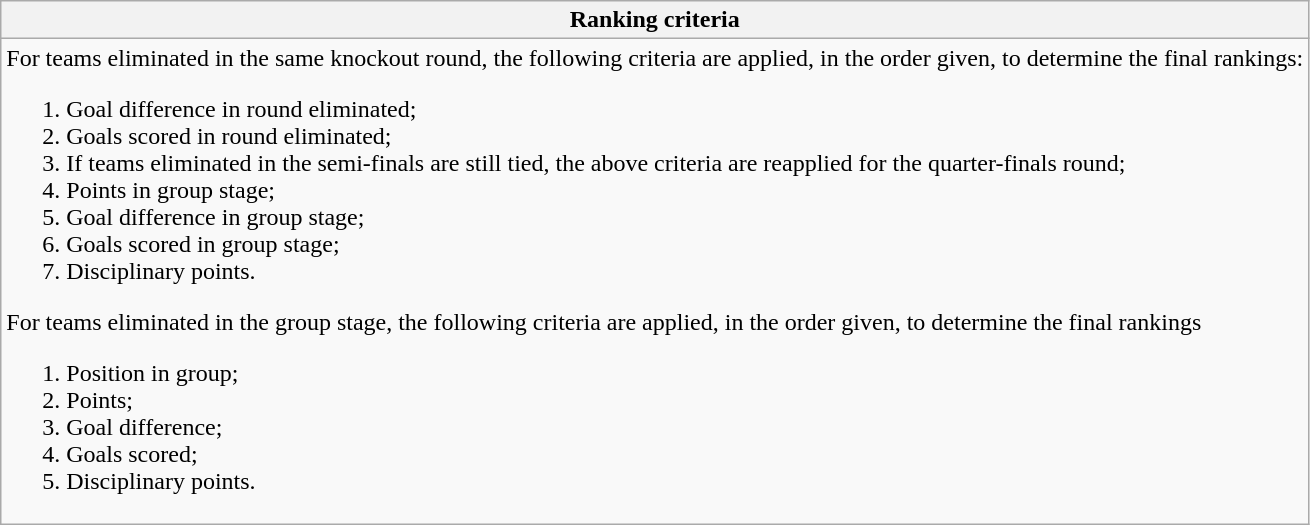<table class="wikitable collapsible collapsed">
<tr>
<th>Ranking criteria</th>
</tr>
<tr>
<td>For teams eliminated in the same knockout round, the following criteria are applied, in the order given, to determine the final rankings:<br><ol><li>Goal difference in round eliminated;</li><li>Goals scored in round eliminated;</li><li>If teams eliminated in the semi-finals are still tied, the above criteria are reapplied for the quarter-finals round;</li><li>Points in group stage;</li><li>Goal difference in group stage;</li><li>Goals scored in group stage;</li><li>Disciplinary points.</li></ol>For teams eliminated in the group stage, the following criteria are applied, in the order given, to determine the final rankings<ol><li>Position in group;</li><li>Points;</li><li>Goal difference;</li><li>Goals scored;</li><li>Disciplinary points.</li></ol></td>
</tr>
</table>
